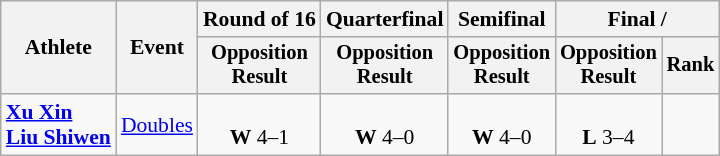<table class="wikitable" style="font-size:90%;">
<tr>
<th rowspan=2>Athlete</th>
<th rowspan=2>Event</th>
<th>Round of 16</th>
<th>Quarterfinal</th>
<th>Semifinal</th>
<th colspan=2>Final / </th>
</tr>
<tr style="font-size:95%">
<th>Opposition<br>Result</th>
<th>Opposition<br>Result</th>
<th>Opposition<br>Result</th>
<th>Opposition<br>Result</th>
<th>Rank</th>
</tr>
<tr align=center>
<td align=left><strong><a href='#'>Xu Xin</a><br><a href='#'>Liu Shiwen</a></strong></td>
<td align=left><a href='#'>Doubles</a></td>
<td> <br> <strong>W</strong> 4–1</td>
<td> <br> <strong>W</strong> 4–0</td>
<td> <br> <strong>W</strong> 4–0</td>
<td> <br> <strong>L</strong> 3–4</td>
<td></td>
</tr>
</table>
